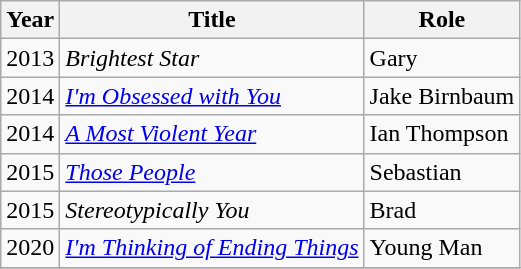<table class="wikitable sortable">
<tr>
<th>Year</th>
<th>Title</th>
<th>Role</th>
</tr>
<tr>
<td>2013</td>
<td><em>Brightest Star</em></td>
<td>Gary</td>
</tr>
<tr>
<td>2014</td>
<td><em><a href='#'>I'm Obsessed with You</a></em></td>
<td>Jake Birnbaum</td>
</tr>
<tr>
<td>2014</td>
<td><em><a href='#'>A Most Violent Year</a></em></td>
<td>Ian Thompson</td>
</tr>
<tr>
<td>2015</td>
<td><em><a href='#'>Those People</a></em></td>
<td>Sebastian</td>
</tr>
<tr>
<td>2015</td>
<td><em>Stereotypically You</em></td>
<td>Brad</td>
</tr>
<tr>
<td>2020</td>
<td><em><a href='#'>I'm Thinking of Ending Things</a></em></td>
<td>Young Man</td>
</tr>
<tr>
</tr>
</table>
